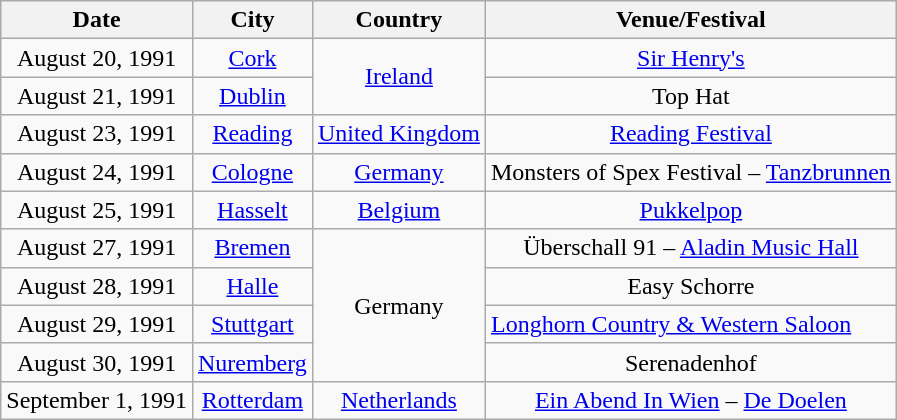<table class="wikitable">
<tr>
<th>Date</th>
<th>City</th>
<th>Country</th>
<th>Venue/Festival</th>
</tr>
<tr>
<td align="center">August 20, 1991</td>
<td align="center"><a href='#'>Cork</a></td>
<td align="center" rowspan="2"><a href='#'>Ireland</a></td>
<td align="center"><a href='#'>Sir Henry's</a></td>
</tr>
<tr>
<td align="center">August 21, 1991</td>
<td align="center"><a href='#'>Dublin</a></td>
<td align="center">Top Hat</td>
</tr>
<tr>
<td align="center">August 23, 1991</td>
<td align="center"><a href='#'>Reading</a></td>
<td align="center"><a href='#'>United Kingdom</a></td>
<td align="center"><a href='#'>Reading Festival</a></td>
</tr>
<tr>
<td align="center">August 24, 1991</td>
<td align="center"><a href='#'>Cologne</a></td>
<td align="center"><a href='#'>Germany</a></td>
<td align="center">Monsters of Spex Festival – <a href='#'>Tanzbrunnen</a></td>
</tr>
<tr>
<td align="center">August 25, 1991</td>
<td align="center"><a href='#'>Hasselt</a></td>
<td align="center"><a href='#'>Belgium</a></td>
<td align="center"><a href='#'>Pukkelpop</a></td>
</tr>
<tr>
<td align="center">August 27, 1991</td>
<td align="center"><a href='#'>Bremen</a></td>
<td align="center" rowspan="4">Germany</td>
<td align="center">Überschall 91 – <a href='#'>Aladin Music Hall</a></td>
</tr>
<tr>
<td align="center">August 28, 1991</td>
<td align="center"><a href='#'>Halle</a></td>
<td align="center">Easy Schorre</td>
</tr>
<tr>
<td align="center">August 29, 1991</td>
<td align="center"><a href='#'>Stuttgart</a></td>
<td \lign="center"><a href='#'>Longhorn Country & Western Saloon</a></td>
</tr>
<tr>
<td align="center">August 30, 1991</td>
<td align="center"><a href='#'>Nuremberg</a></td>
<td align="center">Serenadenhof</td>
</tr>
<tr>
<td align="center">September 1, 1991</td>
<td align="center"><a href='#'>Rotterdam</a></td>
<td align="center"><a href='#'>Netherlands</a></td>
<td align="center"><a href='#'>Ein Abend In Wien</a> – <a href='#'>De Doelen</a></td>
</tr>
</table>
